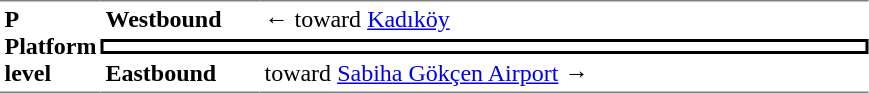<table table border=0 cellspacing=0 cellpadding=3>
<tr>
<td style="border-top:solid 1px gray;border-bottom:solid 1px gray;" width=50 rowspan=3 valign=top><strong>P<br>Platform level</strong></td>
<td style="border-top:solid 1px gray;" width=100><strong>Westbound</strong></td>
<td style="border-top:solid 1px gray;" width=400>←  toward <a href='#'>Kadıköy</a></td>
</tr>
<tr>
<td style="border-top:solid 2px black;border-right:solid 2px black;border-left:solid 2px black;border-bottom:solid 2px black;text-align:center;" colspan=2></td>
</tr>
<tr>
<td style="border-bottom:solid 1px gray;"><strong>Eastbound</strong></td>
<td style="border-bottom:solid 1px gray;"> toward <a href='#'>Sabiha Gökçen Airport</a> →</td>
</tr>
</table>
